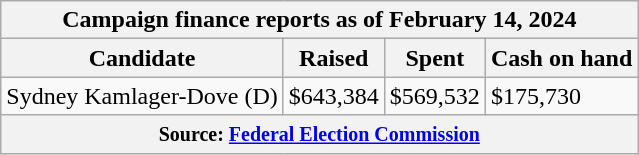<table class="wikitable sortable">
<tr>
<th colspan=4>Campaign finance reports as of February 14, 2024</th>
</tr>
<tr style="text-align:center;">
<th>Candidate</th>
<th>Raised</th>
<th>Spent</th>
<th>Cash on hand</th>
</tr>
<tr>
<td>Sydney Kamlager-Dove (D)</td>
<td>$643,384</td>
<td>$569,532</td>
<td>$175,730</td>
</tr>
<tr>
<th colspan="4"><small>Source: <a href='#'>Federal Election Commission</a></small></th>
</tr>
</table>
